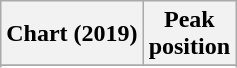<table class="wikitable sortable plainrowheaders" style="text-align:center">
<tr>
<th scope="col">Chart (2019)</th>
<th scope="col">Peak<br> position</th>
</tr>
<tr>
</tr>
<tr>
</tr>
<tr>
</tr>
<tr>
</tr>
<tr>
</tr>
<tr>
</tr>
<tr>
</tr>
<tr>
</tr>
<tr>
</tr>
</table>
